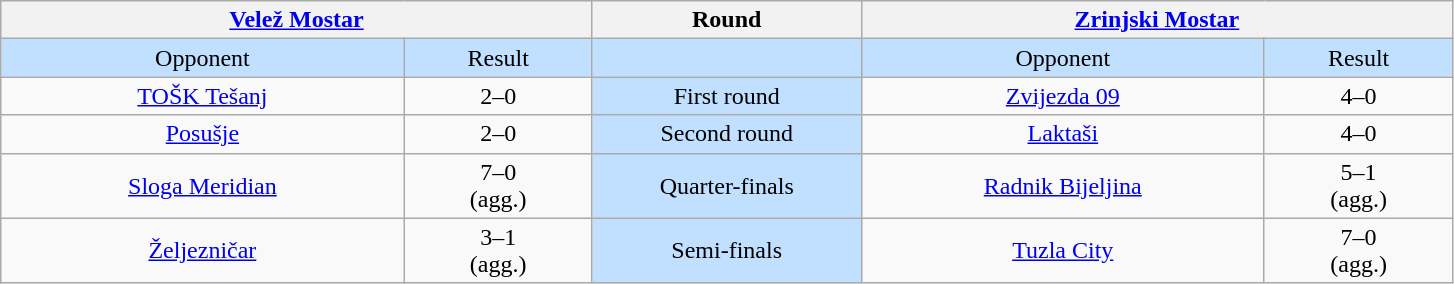<table class="wikitable" style="text-align: center;">
<tr>
<th colspan=2><a href='#'>Velež Mostar</a></th>
<th>Round</th>
<th colspan=2><a href='#'>Zrinjski Mostar</a></th>
</tr>
<tr bgcolor=#c1e0ff>
<td width=15%>Opponent</td>
<td width=7%>Result</td>
<td width=10%></td>
<td width=15%>Opponent</td>
<td width=7%>Result</td>
</tr>
<tr>
<td rowspan=1 align=center><a href='#'>TOŠK Tešanj</a></td>
<td>2–0</td>
<td rowspan=1 bgcolor=#c1e0ff>First round</td>
<td rowspan=1 align=center><a href='#'>Zvijezda 09</a></td>
<td>4–0</td>
</tr>
<tr>
<td rowspan=1 align=center><a href='#'>Posušje</a></td>
<td>2–0</td>
<td rowspan=1 bgcolor=#c1e0ff>Second round</td>
<td rowspan=1 align=center><a href='#'>Laktaši</a></td>
<td>4–0</td>
</tr>
<tr>
<td rowspan=1 align=center><a href='#'>Sloga Meridian</a></td>
<td>7–0 <br> (agg.)</td>
<td rowspan=1 bgcolor=#c1e0ff>Quarter-finals</td>
<td rowspan=1 align=center><a href='#'>Radnik Bijeljina</a></td>
<td>5–1 <br> (agg.)</td>
</tr>
<tr>
<td rowspan=1 align=center><a href='#'>Željezničar</a></td>
<td>3–1 <br> (agg.)</td>
<td rowspan=1 bgcolor=#c1e0ff>Semi-finals</td>
<td rowspan=1 align=center><a href='#'>Tuzla City</a></td>
<td>7–0 <br> (agg.)</td>
</tr>
</table>
